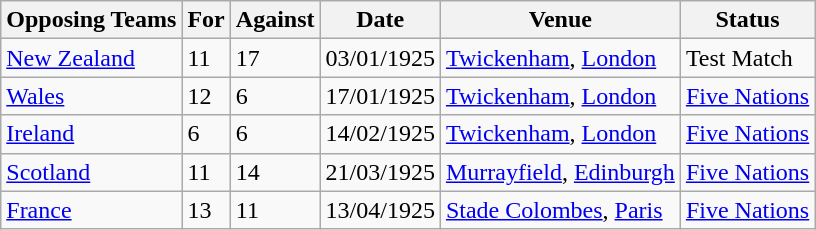<table class="wikitable">
<tr>
<th>Opposing Teams</th>
<th>For</th>
<th>Against</th>
<th>Date</th>
<th>Venue</th>
<th>Status</th>
</tr>
<tr>
<td><a href='#'>New Zealand</a></td>
<td>11</td>
<td>17</td>
<td>03/01/1925</td>
<td><a href='#'>Twickenham</a>, <a href='#'>London</a></td>
<td>Test Match</td>
</tr>
<tr>
<td><a href='#'>Wales</a></td>
<td>12</td>
<td>6</td>
<td>17/01/1925</td>
<td><a href='#'>Twickenham</a>, <a href='#'>London</a></td>
<td><a href='#'>Five Nations</a></td>
</tr>
<tr>
<td><a href='#'>Ireland</a></td>
<td>6</td>
<td>6</td>
<td>14/02/1925</td>
<td><a href='#'>Twickenham</a>, <a href='#'>London</a></td>
<td><a href='#'>Five Nations</a></td>
</tr>
<tr>
<td><a href='#'>Scotland</a></td>
<td>11</td>
<td>14</td>
<td>21/03/1925</td>
<td><a href='#'>Murrayfield</a>, <a href='#'>Edinburgh</a></td>
<td><a href='#'>Five Nations</a></td>
</tr>
<tr>
<td><a href='#'>France</a></td>
<td>13</td>
<td>11</td>
<td>13/04/1925</td>
<td><a href='#'>Stade Colombes</a>, <a href='#'>Paris</a></td>
<td><a href='#'>Five Nations</a></td>
</tr>
</table>
